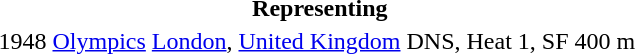<table>
<tr>
<th colspan="6">Representing </th>
</tr>
<tr>
<td>1948</td>
<td><a href='#'>Olympics</a></td>
<td><a href='#'>London</a>, <a href='#'>United Kingdom</a></td>
<td>DNS, Heat 1, SF</td>
<td>400 m</td>
<td><a href='#'></a></td>
</tr>
</table>
